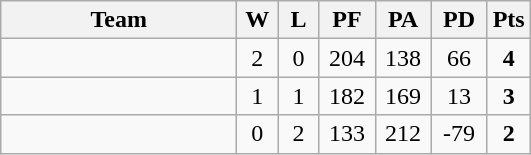<table class="wikitable" style="text-align:center;">
<tr>
<th width=150>Team</th>
<th width=20>W</th>
<th width=20>L</th>
<th width=30>PF</th>
<th width=30>PA</th>
<th width=30>PD</th>
<th width=20>Pts</th>
</tr>
<tr>
<td align="left"></td>
<td>2</td>
<td>0</td>
<td>204</td>
<td>138</td>
<td>66</td>
<td><strong>4</strong></td>
</tr>
<tr>
<td align="left"></td>
<td>1</td>
<td>1</td>
<td>182</td>
<td>169</td>
<td>13</td>
<td><strong>3</strong></td>
</tr>
<tr>
<td align="left"></td>
<td>0</td>
<td>2</td>
<td>133</td>
<td>212</td>
<td>-79</td>
<td><strong>2</strong></td>
</tr>
</table>
